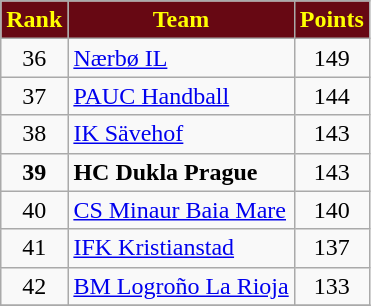<table class="wikitable" style="text-align: center">
<tr>
<th style="color:yellow; background:#670813">Rank</th>
<th style="color:yellow; background:#670813">Team</th>
<th style="color:yellow; background:#670813">Points</th>
</tr>
<tr>
<td>36</td>
<td align=left> <a href='#'>Nærbø IL</a></td>
<td>149</td>
</tr>
<tr>
<td>37</td>
<td align=left> <a href='#'>PAUC Handball</a></td>
<td>144</td>
</tr>
<tr>
<td>38</td>
<td align=left> <a href='#'>IK Sävehof</a></td>
<td>143</td>
</tr>
<tr>
<td><strong>39</strong></td>
<td align=left> <strong>HC Dukla Prague</strong></td>
<td>143</td>
</tr>
<tr>
<td>40</td>
<td align=left> <a href='#'>CS Minaur Baia Mare</a></td>
<td>140</td>
</tr>
<tr>
<td>41</td>
<td align=left> <a href='#'>IFK Kristianstad</a></td>
<td>137</td>
</tr>
<tr>
<td>42</td>
<td align=left> <a href='#'>BM Logroño La Rioja</a></td>
<td>133</td>
</tr>
<tr>
</tr>
</table>
